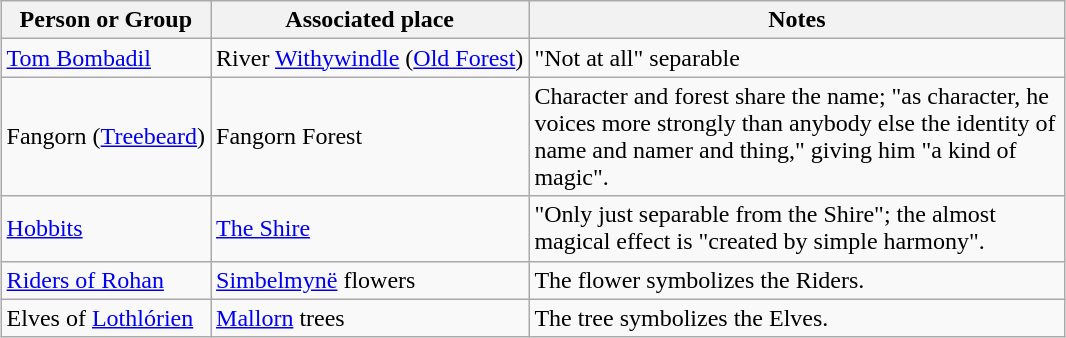<table class="wikitable" style="margin:1em auto;">
<tr>
<th>Person or Group</th>
<th>Associated place</th>
<th scope="col" style="width: 350px">Notes</th>
</tr>
<tr>
<td><a href='#'>Tom Bombadil</a></td>
<td>River <a href='#'>Withywindle</a> (<a href='#'>Old Forest</a>)</td>
<td>"Not at all" separable</td>
</tr>
<tr>
<td>Fangorn (<a href='#'>Treebeard</a>)</td>
<td>Fangorn Forest</td>
<td>Character and forest share the name; "as character, he voices more strongly than anybody else the identity of name and namer and thing," giving him "a kind of magic".</td>
</tr>
<tr>
<td><a href='#'>Hobbits</a></td>
<td><a href='#'>The Shire</a></td>
<td>"Only just separable from the Shire"; the almost magical effect is "created by simple harmony".</td>
</tr>
<tr>
<td><a href='#'>Riders of Rohan</a></td>
<td><a href='#'>Simbelmynë</a> flowers</td>
<td>The flower symbolizes the Riders.</td>
</tr>
<tr>
<td>Elves of <a href='#'>Lothlórien</a></td>
<td><a href='#'>Mallorn</a> trees</td>
<td>The tree symbolizes the Elves.</td>
</tr>
</table>
